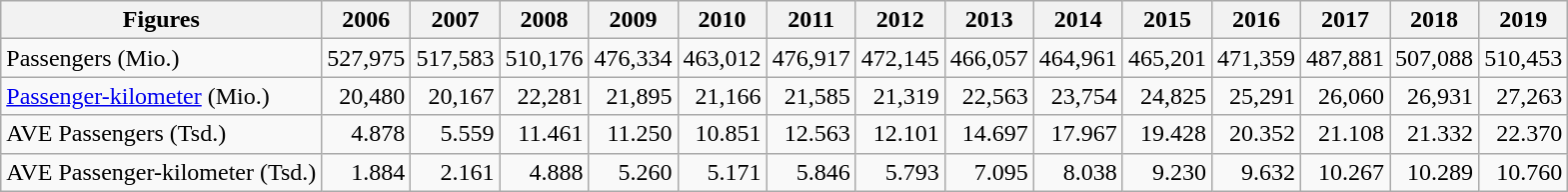<table class="wikitable zebra" style="text-align:right;">
<tr class="hintergrundfarbe5">
<th>Figures</th>
<th>2006</th>
<th>2007</th>
<th>2008</th>
<th>2009</th>
<th>2010</th>
<th>2011</th>
<th>2012</th>
<th>2013</th>
<th>2014</th>
<th>2015</th>
<th>2016</th>
<th>2017</th>
<th>2018</th>
<th>2019</th>
</tr>
<tr>
<td align="left">Passengers (Mio.)</td>
<td>527,975</td>
<td>517,583</td>
<td>510,176</td>
<td>476,334</td>
<td>463,012</td>
<td>476,917</td>
<td>472,145</td>
<td>466,057</td>
<td>464,961</td>
<td>465,201</td>
<td>471,359</td>
<td>487,881</td>
<td>507,088</td>
<td>510,453</td>
</tr>
<tr>
<td align="left"><a href='#'>Passenger-kilometer</a> (Mio.)</td>
<td>20,480</td>
<td>20,167</td>
<td>22,281</td>
<td>21,895</td>
<td>21,166</td>
<td>21,585</td>
<td>21,319</td>
<td>22,563</td>
<td>23,754</td>
<td>24,825</td>
<td>25,291</td>
<td>26,060</td>
<td>26,931</td>
<td>27,263</td>
</tr>
<tr>
<td align="left">AVE Passengers (Tsd.)</td>
<td>4.878</td>
<td>5.559</td>
<td>11.461</td>
<td>11.250</td>
<td>10.851</td>
<td>12.563</td>
<td>12.101</td>
<td>14.697</td>
<td>17.967</td>
<td>19.428</td>
<td>20.352</td>
<td>21.108</td>
<td>21.332</td>
<td>22.370</td>
</tr>
<tr>
<td align="left">AVE Passenger-kilometer (Tsd.)</td>
<td>1.884</td>
<td>2.161</td>
<td>4.888</td>
<td>5.260</td>
<td>5.171</td>
<td>5.846</td>
<td>5.793</td>
<td>7.095</td>
<td>8.038</td>
<td>9.230</td>
<td>9.632</td>
<td>10.267</td>
<td>10.289</td>
<td>10.760</td>
</tr>
</table>
